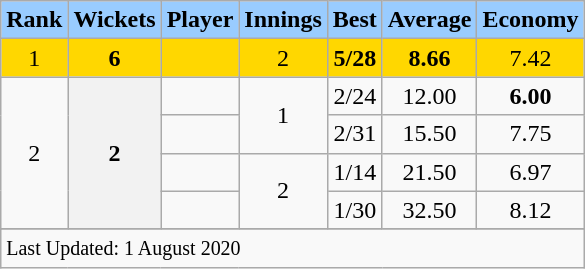<table class="wikitable plainrowheaders sortable">
<tr>
<th scope=col style="background:#9cf;">Rank</th>
<th scope=col style="background:#9cf;">Wickets</th>
<th scope=col style="background:#9cf;">Player</th>
<th scope=col style="background:#9cf;">Innings</th>
<th scope=col style="background:#9cf;">Best</th>
<th scope=col style="background:#9cf;">Average</th>
<th scope=col style="background:#9cf;">Economy</th>
</tr>
<tr>
<td style="text-align:center; background:gold;">1</td>
<th scope="row"  style="text-align:center; background:gold;"><strong>6</strong></th>
<td style="background:gold;"> </td>
<td style="text-align:center; background:gold;">2</td>
<td style="text-align:center; background:gold;"><strong>5/28</strong></td>
<td style="text-align:center; background:gold;"><strong>8.66</strong></td>
<td style="text-align:center; background:gold;">7.42</td>
</tr>
<tr>
<td align=center rowspan=4>2</td>
<th scope=row style=text-align:center; rowspan=4><strong>2</strong></th>
<td> </td>
<td align=center rowspan=2>1</td>
<td align=center>2/24</td>
<td align=center>12.00</td>
<td align=center><strong>6.00</strong></td>
</tr>
<tr>
<td> </td>
<td align=center>2/31</td>
<td align=center>15.50</td>
<td align=center>7.75</td>
</tr>
<tr>
<td> </td>
<td align=center rowspan=2>2</td>
<td align=center>1/14</td>
<td align=center>21.50</td>
<td align=center>6.97</td>
</tr>
<tr>
<td> </td>
<td align=center>1/30</td>
<td align=center>32.50</td>
<td align=center>8.12</td>
</tr>
<tr>
</tr>
<tr class=sortbottom>
<td colspan=9><small>Last Updated: 1 August 2020</small></td>
</tr>
</table>
